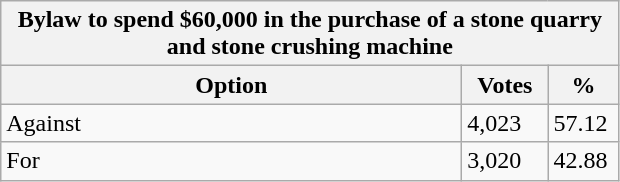<table class="wikitable">
<tr>
<th colspan="3">Bylaw to spend $60,000 in the purchase of a stone quarry and stone crushing machine</th>
</tr>
<tr>
<th style="width: 300px">Option</th>
<th style="width: 50px">Votes</th>
<th style="width: 40px">%</th>
</tr>
<tr>
<td>Against</td>
<td>4,023</td>
<td>57.12</td>
</tr>
<tr>
<td>For</td>
<td>3,020</td>
<td>42.88</td>
</tr>
</table>
